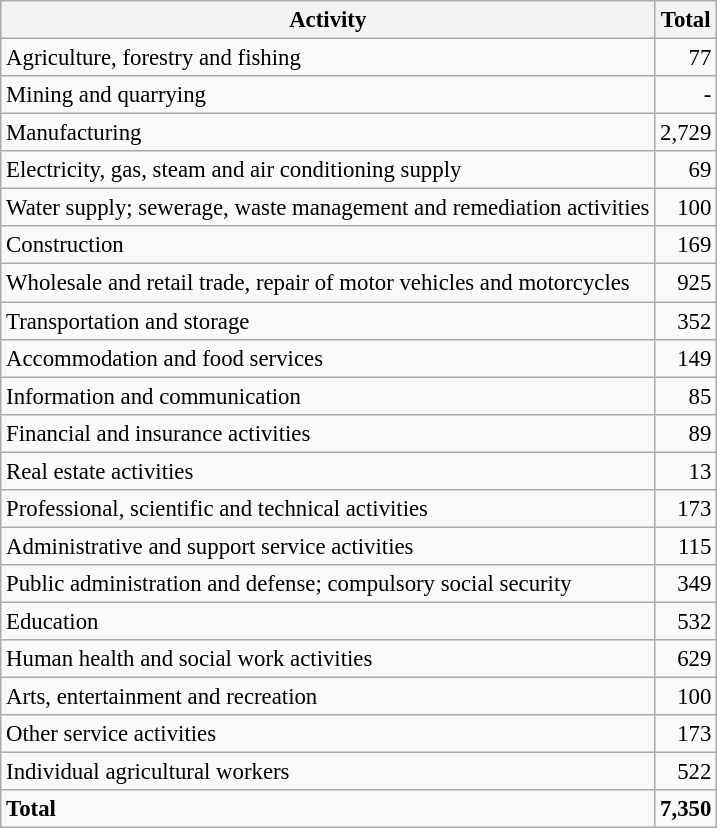<table class="wikitable sortable" style="font-size:95%;">
<tr>
<th>Activity</th>
<th>Total</th>
</tr>
<tr>
<td>Agriculture, forestry and fishing</td>
<td align="right">77</td>
</tr>
<tr>
<td>Mining and quarrying</td>
<td align="right">-</td>
</tr>
<tr>
<td>Manufacturing</td>
<td align="right">2,729</td>
</tr>
<tr>
<td>Electricity, gas, steam and air conditioning supply</td>
<td align="right">69</td>
</tr>
<tr>
<td>Water supply; sewerage, waste management and remediation activities</td>
<td align="right">100</td>
</tr>
<tr>
<td>Construction</td>
<td align="right">169</td>
</tr>
<tr>
<td>Wholesale and retail trade, repair of motor vehicles and motorcycles</td>
<td align="right">925</td>
</tr>
<tr>
<td>Transportation and storage</td>
<td align="right">352</td>
</tr>
<tr>
<td>Accommodation and food services</td>
<td align="right">149</td>
</tr>
<tr>
<td>Information and communication</td>
<td align="right">85</td>
</tr>
<tr>
<td>Financial and insurance activities</td>
<td align="right">89</td>
</tr>
<tr>
<td>Real estate activities</td>
<td align="right">13</td>
</tr>
<tr>
<td>Professional, scientific and technical activities</td>
<td align="right">173</td>
</tr>
<tr>
<td>Administrative and support service activities</td>
<td align="right">115</td>
</tr>
<tr>
<td>Public administration and defense; compulsory social security</td>
<td align="right">349</td>
</tr>
<tr>
<td>Education</td>
<td align="right">532</td>
</tr>
<tr>
<td>Human health and social work activities</td>
<td align="right">629</td>
</tr>
<tr>
<td>Arts, entertainment and recreation</td>
<td align="right">100</td>
</tr>
<tr>
<td>Other service activities</td>
<td align="right">173</td>
</tr>
<tr>
<td>Individual agricultural workers</td>
<td align="right">522</td>
</tr>
<tr class="sortbottom">
<td><strong>Total</strong></td>
<td align="right"><strong>7,350</strong></td>
</tr>
</table>
